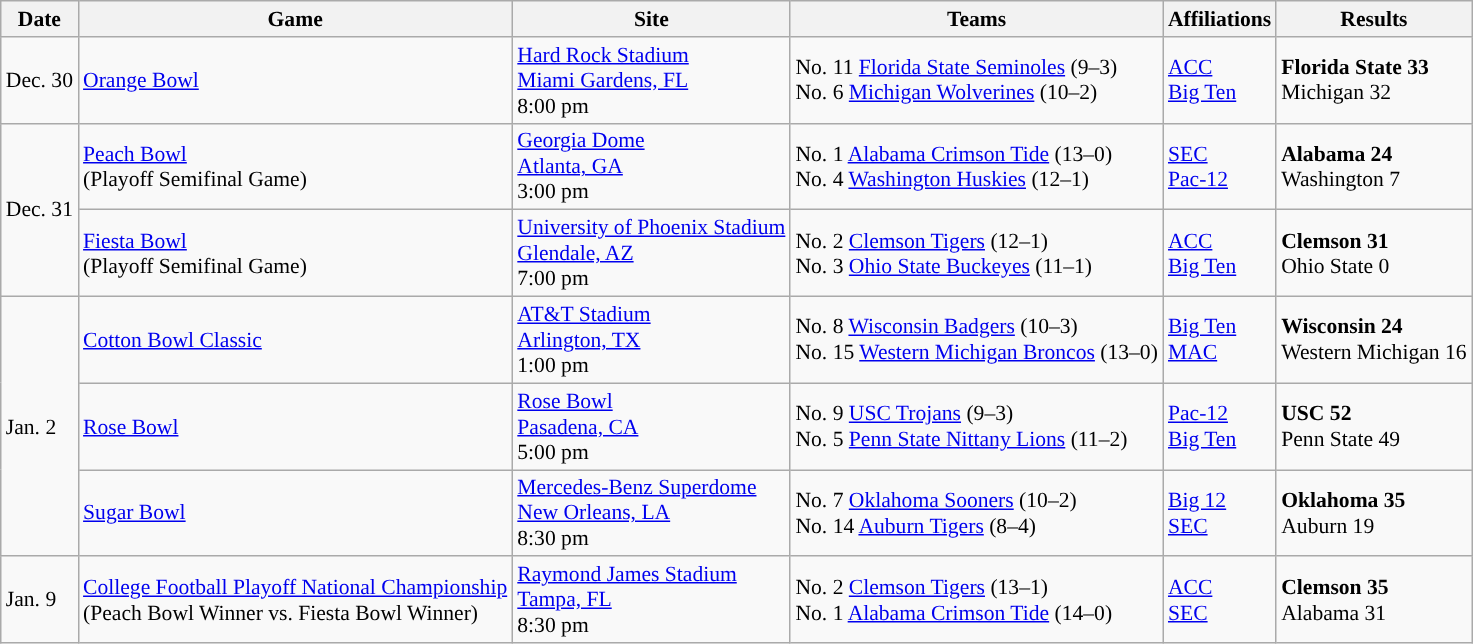<table class="wikitable" style="font-size:90%;">
<tr>
<th>Date</th>
<th>Game</th>
<th>Site</th>
<th>Teams</th>
<th>Affiliations</th>
<th>Results</th>
</tr>
<tr>
<td style=white-space:nowrap>Dec. 30</td>
<td><a href='#'>Orange Bowl</a></td>
<td><a href='#'>Hard Rock Stadium</a><br><a href='#'>Miami Gardens, FL</a><br>8:00 pm</td>
<td>No. 11 <a href='#'>Florida State Seminoles</a> (9–3)<br>No. 6 <a href='#'>Michigan Wolverines</a> (10–2)</td>
<td><a href='#'>ACC</a><br><a href='#'>Big Ten</a></td>
<td style=white-space:nowrap><strong>Florida State 33</strong><br>Michigan 32</td>
</tr>
<tr>
<td rowspan=2 style=white-space:nowrap>Dec. 31</td>
<td><a href='#'>Peach Bowl</a><br>(Playoff Semifinal Game)</td>
<td><a href='#'>Georgia Dome</a><br><a href='#'>Atlanta, GA</a><br>3:00 pm</td>
<td>No. 1 <a href='#'>Alabama Crimson Tide</a> (13–0)<br>No. 4 <a href='#'>Washington Huskies</a> (12–1)</td>
<td><a href='#'>SEC</a><br><a href='#'>Pac-12</a></td>
<td style=white-space:nowrap><strong>Alabama 24</strong><br>Washington 7</td>
</tr>
<tr>
<td><a href='#'>Fiesta Bowl</a><br>(Playoff Semifinal Game)</td>
<td><a href='#'>University of Phoenix Stadium</a><br><a href='#'>Glendale, AZ</a><br>7:00 pm</td>
<td>No. 2 <a href='#'>Clemson Tigers</a> (12–1)<br>No. 3 <a href='#'>Ohio State Buckeyes</a> (11–1)</td>
<td><a href='#'>ACC</a><br><a href='#'>Big Ten</a></td>
<td style=white-space:nowrap><strong>Clemson 31</strong><br>Ohio State 0</td>
</tr>
<tr>
<td rowspan=3 style=white-space:nowrap>Jan. 2</td>
<td><a href='#'>Cotton Bowl Classic</a></td>
<td><a href='#'>AT&T Stadium</a><br><a href='#'>Arlington, TX</a><br>1:00 pm</td>
<td>No. 8 <a href='#'>Wisconsin Badgers</a> (10–3)<br>No. 15 <a href='#'>Western Michigan Broncos</a> (13–0)</td>
<td><a href='#'>Big Ten</a><br><a href='#'>MAC</a></td>
<td style=white-space:nowrap><strong>Wisconsin 24</strong><br>Western Michigan 16</td>
</tr>
<tr>
<td><a href='#'>Rose Bowl</a></td>
<td><a href='#'>Rose Bowl</a><br><a href='#'>Pasadena, CA</a><br>5:00 pm</td>
<td>No. 9 <a href='#'>USC Trojans</a> (9–3)<br>No. 5 <a href='#'>Penn State Nittany Lions</a> (11–2)</td>
<td><a href='#'>Pac-12</a><br><a href='#'>Big Ten</a></td>
<td style=white-space:nowrap><strong>USC 52</strong><br>Penn State 49</td>
</tr>
<tr>
<td><a href='#'>Sugar Bowl</a></td>
<td><a href='#'>Mercedes-Benz Superdome</a><br><a href='#'>New Orleans, LA</a><br>8:30 pm</td>
<td>No. 7 <a href='#'>Oklahoma Sooners</a> (10–2)<br>No. 14 <a href='#'>Auburn Tigers</a> (8–4)</td>
<td><a href='#'>Big 12</a><br><a href='#'>SEC</a></td>
<td style=white-space:nowrap><strong>Oklahoma 35</strong><br>Auburn 19</td>
</tr>
<tr>
<td style="white-space:nowrap;">Jan. 9</td>
<td><a href='#'>College Football Playoff National Championship</a><br>(Peach Bowl Winner vs. Fiesta Bowl Winner)</td>
<td><a href='#'>Raymond James Stadium</a> <br><a href='#'>Tampa, FL</a><br>8:30 pm</td>
<td>No. 2 <a href='#'>Clemson Tigers</a> (13–1)<br>No. 1 <a href='#'>Alabama Crimson Tide</a> (14–0)</td>
<td><a href='#'>ACC</a><br><a href='#'>SEC</a></td>
<td style="white-space:nowrap"><strong>Clemson 35</strong><br>Alabama 31</td>
</tr>
</table>
